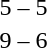<table style="text-align:center">
<tr>
<th width=200></th>
<th width=100></th>
<th width=200></th>
</tr>
<tr>
<td align=right><strong></strong></td>
<td>5 – 5</td>
<td align=left><strong></strong></td>
</tr>
<tr>
<td align=right><strong></strong></td>
<td>9 – 6</td>
<td align=left></td>
</tr>
</table>
